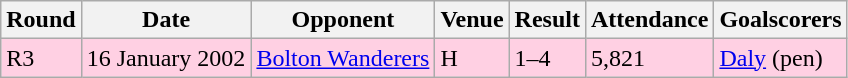<table class="wikitable">
<tr>
<th>Round</th>
<th>Date</th>
<th>Opponent</th>
<th>Venue</th>
<th>Result</th>
<th>Attendance</th>
<th>Goalscorers</th>
</tr>
<tr style="background-color: #ffd0e3;">
<td>R3</td>
<td>16 January 2002</td>
<td><a href='#'>Bolton Wanderers</a></td>
<td>H</td>
<td>1–4</td>
<td>5,821</td>
<td><a href='#'>Daly</a> (pen)</td>
</tr>
</table>
